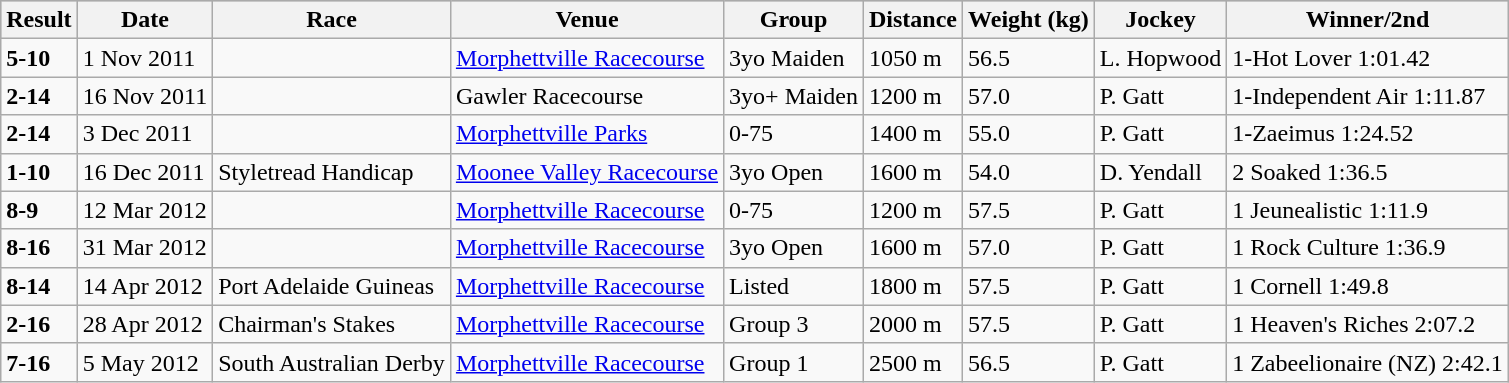<table class="wikitable">
<tr style="background:silver; color:black">
<th>Result</th>
<th>Date</th>
<th>Race</th>
<th>Venue</th>
<th>Group</th>
<th>Distance</th>
<th>Weight (kg)</th>
<th>Jockey</th>
<th>Winner/2nd</th>
</tr>
<tr>
<td><strong>5-10</strong></td>
<td>1 Nov 2011</td>
<td></td>
<td><a href='#'>Morphettville Racecourse</a></td>
<td>3yo Maiden</td>
<td>1050 m</td>
<td>56.5</td>
<td>L. Hopwood</td>
<td>1-Hot Lover 1:01.42</td>
</tr>
<tr>
<td><strong>2-14</strong></td>
<td>16 Nov 2011</td>
<td></td>
<td>Gawler Racecourse</td>
<td>3yo+ Maiden</td>
<td>1200 m</td>
<td>57.0</td>
<td>P. Gatt</td>
<td>1-Independent Air 1:11.87</td>
</tr>
<tr>
<td><strong>2-14</strong></td>
<td>3 Dec 2011</td>
<td></td>
<td><a href='#'>Morphettville Parks</a></td>
<td>0-75</td>
<td>1400 m</td>
<td>55.0</td>
<td>P. Gatt</td>
<td>1-Zaeimus 1:24.52</td>
</tr>
<tr>
<td><strong>1-10</strong></td>
<td>16 Dec 2011</td>
<td>Styletread Handicap</td>
<td><a href='#'>Moonee Valley Racecourse</a></td>
<td>3yo Open</td>
<td>1600 m</td>
<td>54.0</td>
<td>D. Yendall</td>
<td>2 Soaked 1:36.5</td>
</tr>
<tr>
<td><strong>8-9</strong></td>
<td>12 Mar 2012</td>
<td></td>
<td><a href='#'>Morphettville Racecourse</a></td>
<td>0-75</td>
<td>1200 m</td>
<td>57.5</td>
<td>P. Gatt</td>
<td>1 Jeunealistic 1:11.9</td>
</tr>
<tr>
<td><strong>8-16</strong></td>
<td>31 Mar 2012</td>
<td></td>
<td><a href='#'>Morphettville Racecourse</a></td>
<td>3yo Open</td>
<td>1600 m</td>
<td>57.0</td>
<td>P. Gatt</td>
<td>1 Rock Culture 1:36.9</td>
</tr>
<tr>
<td><strong>8-14</strong></td>
<td>14 Apr 2012</td>
<td>Port Adelaide Guineas</td>
<td><a href='#'>Morphettville Racecourse</a></td>
<td>Listed</td>
<td>1800 m</td>
<td>57.5</td>
<td>P. Gatt</td>
<td>1 Cornell 1:49.8</td>
</tr>
<tr>
<td><strong>2-16</strong></td>
<td>28 Apr 2012</td>
<td>Chairman's Stakes</td>
<td><a href='#'>Morphettville Racecourse</a></td>
<td>Group 3</td>
<td>2000 m</td>
<td>57.5</td>
<td>P. Gatt</td>
<td>1 Heaven's Riches 2:07.2</td>
</tr>
<tr>
<td><strong>7-16</strong></td>
<td>5 May 2012</td>
<td>South Australian Derby</td>
<td><a href='#'>Morphettville Racecourse</a></td>
<td>Group 1</td>
<td>2500 m</td>
<td>56.5</td>
<td>P. Gatt</td>
<td>1 Zabeelionaire (NZ) 2:42.1</td>
</tr>
</table>
